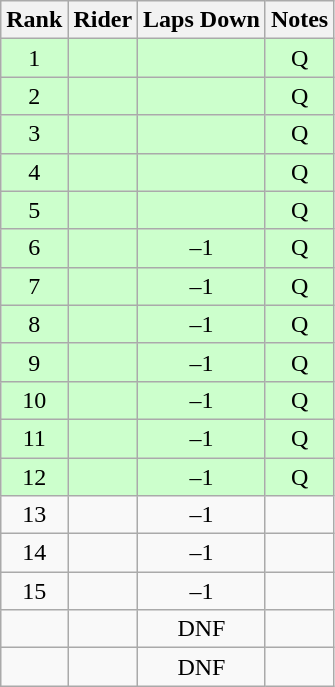<table class="wikitable" style="text-align:center">
<tr>
<th>Rank</th>
<th>Rider</th>
<th>Laps Down</th>
<th>Notes</th>
</tr>
<tr bgcolor=ccffcc>
<td>1</td>
<td align=left></td>
<td></td>
<td>Q</td>
</tr>
<tr bgcolor=ccffcc>
<td>2</td>
<td align=left></td>
<td></td>
<td>Q</td>
</tr>
<tr bgcolor=ccffcc>
<td>3</td>
<td align=left></td>
<td></td>
<td>Q</td>
</tr>
<tr bgcolor=ccffcc>
<td>4</td>
<td align=left></td>
<td></td>
<td>Q</td>
</tr>
<tr bgcolor=ccffcc>
<td>5</td>
<td align=left></td>
<td></td>
<td>Q</td>
</tr>
<tr bgcolor=ccffcc>
<td>6</td>
<td align=left></td>
<td>–1</td>
<td>Q</td>
</tr>
<tr bgcolor=ccffcc>
<td>7</td>
<td align=left></td>
<td>–1</td>
<td>Q</td>
</tr>
<tr bgcolor=ccffcc>
<td>8</td>
<td align=left></td>
<td>–1</td>
<td>Q</td>
</tr>
<tr bgcolor=ccffcc>
<td>9</td>
<td align=left></td>
<td>–1</td>
<td>Q</td>
</tr>
<tr bgcolor=ccffcc>
<td>10</td>
<td align=left></td>
<td>–1</td>
<td>Q</td>
</tr>
<tr bgcolor=ccffcc>
<td>11</td>
<td align=left></td>
<td>–1</td>
<td>Q</td>
</tr>
<tr bgcolor=ccffcc>
<td>12</td>
<td align=left></td>
<td>–1</td>
<td>Q</td>
</tr>
<tr>
<td>13</td>
<td align=left></td>
<td>–1</td>
<td></td>
</tr>
<tr>
<td>14</td>
<td align=left></td>
<td>–1</td>
<td></td>
</tr>
<tr>
<td>15</td>
<td align=left></td>
<td>–1</td>
<td></td>
</tr>
<tr>
<td></td>
<td align=left></td>
<td>DNF</td>
<td></td>
</tr>
<tr>
<td></td>
<td align=left></td>
<td>DNF</td>
<td></td>
</tr>
</table>
